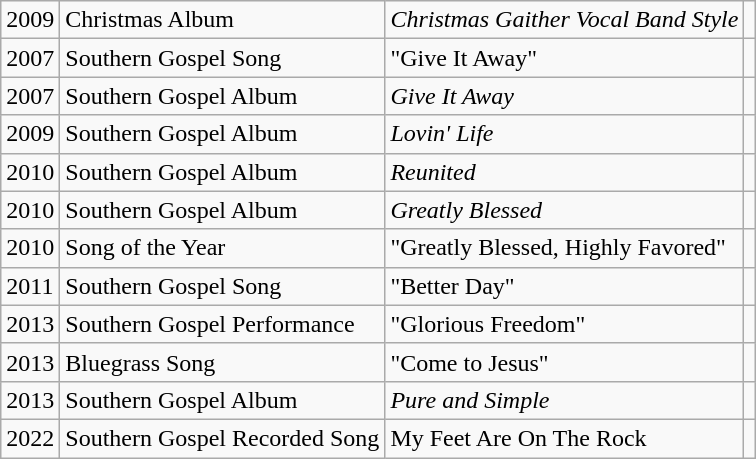<table class="wikitable sortable">
<tr>
<td>2009</td>
<td>Christmas Album</td>
<td><em>Christmas Gaither Vocal Band Style</em></td>
<td></td>
</tr>
<tr>
<td>2007</td>
<td>Southern Gospel Song</td>
<td>"Give It Away"</td>
<td></td>
</tr>
<tr>
<td>2007</td>
<td>Southern Gospel Album</td>
<td><em>Give It Away</em></td>
<td></td>
</tr>
<tr>
<td>2009</td>
<td>Southern Gospel Album</td>
<td><em>Lovin' Life</em></td>
<td></td>
</tr>
<tr>
<td>2010</td>
<td>Southern Gospel Album</td>
<td><em>Reunited</em></td>
<td></td>
</tr>
<tr>
<td>2010</td>
<td>Southern Gospel Album</td>
<td><em>Greatly Blessed</em></td>
<td></td>
</tr>
<tr>
<td>2010</td>
<td>Song of the Year</td>
<td>"Greatly Blessed, Highly Favored"</td>
<td></td>
</tr>
<tr>
<td>2011</td>
<td>Southern Gospel Song</td>
<td>"Better Day"</td>
<td></td>
</tr>
<tr>
<td>2013</td>
<td>Southern Gospel Performance</td>
<td>"Glorious Freedom"</td>
<td></td>
</tr>
<tr>
<td>2013</td>
<td>Bluegrass Song</td>
<td>"Come to Jesus"</td>
<td></td>
</tr>
<tr>
<td>2013</td>
<td>Southern Gospel Album</td>
<td><em>Pure and Simple</em></td>
<td></td>
</tr>
<tr>
<td>2022</td>
<td>Southern Gospel Recorded Song</td>
<td>My Feet Are On The Rock</td>
<td></td>
</tr>
</table>
